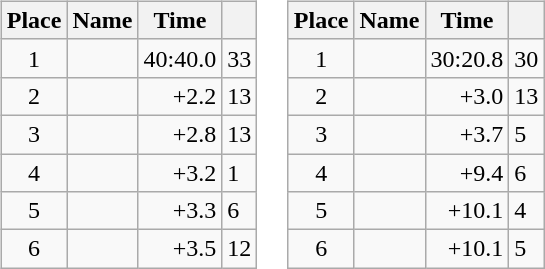<table border="0">
<tr>
<td valign="top"><br><table class="wikitable">
<tr>
<th>Place</th>
<th>Name</th>
<th>Time</th>
<th></th>
</tr>
<tr>
<td style="text-align:center;">1</td>
<td></td>
<td align="right">40:40.0</td>
<td>33</td>
</tr>
<tr>
<td style="text-align:center;">2</td>
<td></td>
<td align="right">+2.2</td>
<td>13</td>
</tr>
<tr>
<td style="text-align:center;">3</td>
<td></td>
<td align="right">+2.8</td>
<td>13</td>
</tr>
<tr>
<td style="text-align:center;">4</td>
<td></td>
<td align="right">+3.2</td>
<td>1</td>
</tr>
<tr>
<td style="text-align:center;">5</td>
<td></td>
<td align="right">+3.3</td>
<td>6</td>
</tr>
<tr>
<td style="text-align:center;">6</td>
<td></td>
<td align="right">+3.5</td>
<td>12</td>
</tr>
</table>
</td>
<td valign="top"><br><table class="wikitable">
<tr>
<th>Place</th>
<th>Name</th>
<th>Time</th>
<th></th>
</tr>
<tr>
<td style="text-align:center;">1</td>
<td></td>
<td align="right">30:20.8</td>
<td>30</td>
</tr>
<tr>
<td style="text-align:center;">2</td>
<td></td>
<td align="right">+3.0</td>
<td>13</td>
</tr>
<tr>
<td style="text-align:center;">3</td>
<td></td>
<td align="right">+3.7</td>
<td>5</td>
</tr>
<tr>
<td style="text-align:center;">4</td>
<td></td>
<td align="right">+9.4</td>
<td>6</td>
</tr>
<tr>
<td style="text-align:center;">5</td>
<td></td>
<td align="right">+10.1</td>
<td>4</td>
</tr>
<tr>
<td style="text-align:center;">6</td>
<td></td>
<td align="right">+10.1</td>
<td>5</td>
</tr>
</table>
</td>
</tr>
</table>
